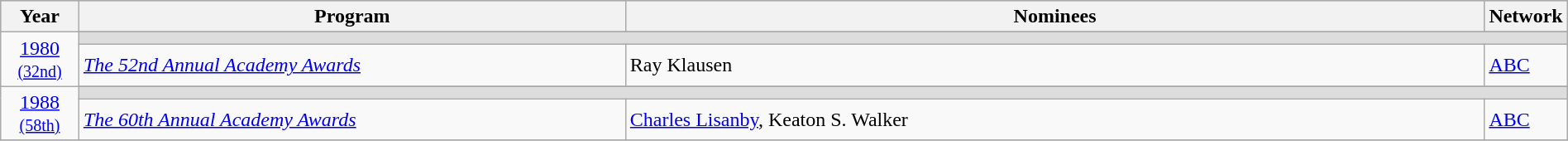<table class="wikitable" style="width:100%">
<tr bgcolor="#bebebe">
<th width="5%">Year</th>
<th width="35%">Program</th>
<th width="55%">Nominees</th>
<th width="5%">Network</th>
</tr>
<tr>
<td rowspan=3 style="text-align:center"><a href='#'>1980</a><br><small><a href='#'>(32nd)</a></small></td>
</tr>
<tr>
<td style="background:#ddd" colspan=3></td>
</tr>
<tr>
<td><em><a href='#'>The 52nd Annual Academy Awards</a></em></td>
<td>Ray Klausen</td>
<td><a href='#'>ABC</a></td>
</tr>
<tr>
<td rowspan=3 style="text-align:center"><a href='#'>1988</a><br><small><a href='#'>(58th)</a></small></td>
</tr>
<tr>
<td style="background:#ddd" colspan=3></td>
</tr>
<tr>
<td><em><a href='#'>The 60th Annual Academy Awards</a></em></td>
<td><a href='#'>Charles Lisanby</a>, Keaton S. Walker</td>
<td><a href='#'>ABC</a></td>
</tr>
<tr>
</tr>
</table>
